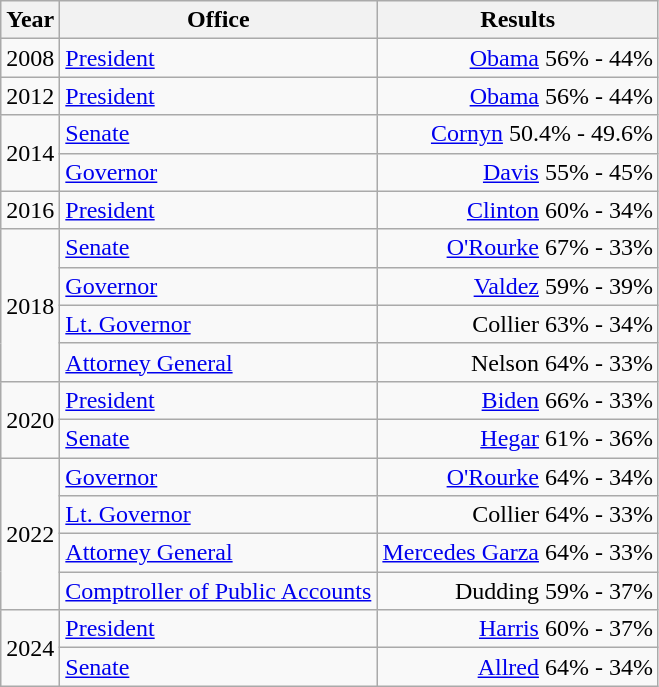<table class=wikitable>
<tr>
<th>Year</th>
<th>Office</th>
<th>Results</th>
</tr>
<tr>
<td>2008</td>
<td><a href='#'>President</a></td>
<td align="right" ><a href='#'>Obama</a> 56% - 44%</td>
</tr>
<tr>
<td>2012</td>
<td><a href='#'>President</a></td>
<td align="right" ><a href='#'>Obama</a> 56% - 44%</td>
</tr>
<tr>
<td rowspan=2>2014</td>
<td><a href='#'>Senate</a></td>
<td align="right" ><a href='#'>Cornyn</a> 50.4% - 49.6%</td>
</tr>
<tr>
<td><a href='#'>Governor</a></td>
<td align="right" ><a href='#'>Davis</a> 55% - 45%</td>
</tr>
<tr>
<td>2016</td>
<td><a href='#'>President</a></td>
<td align="right" ><a href='#'>Clinton</a> 60% - 34%</td>
</tr>
<tr>
<td rowspan=4>2018</td>
<td><a href='#'>Senate</a></td>
<td align="right" ><a href='#'>O'Rourke</a> 67% - 33%</td>
</tr>
<tr>
<td><a href='#'>Governor</a></td>
<td align="right" ><a href='#'>Valdez</a> 59% - 39%</td>
</tr>
<tr>
<td><a href='#'>Lt. Governor</a></td>
<td align="right" >Collier 63% - 34%</td>
</tr>
<tr>
<td><a href='#'>Attorney General</a></td>
<td align="right" >Nelson 64% - 33%</td>
</tr>
<tr>
<td rowspan=2>2020</td>
<td><a href='#'>President</a></td>
<td align="right" ><a href='#'>Biden</a> 66% - 33%</td>
</tr>
<tr>
<td><a href='#'>Senate</a></td>
<td align="right" ><a href='#'>Hegar</a> 61% - 36%</td>
</tr>
<tr>
<td rowspan=4>2022</td>
<td><a href='#'>Governor</a></td>
<td align="right" ><a href='#'>O'Rourke</a> 64% - 34%</td>
</tr>
<tr>
<td><a href='#'>Lt. Governor</a></td>
<td align="right" >Collier 64% - 33%</td>
</tr>
<tr>
<td><a href='#'>Attorney General</a></td>
<td align="right" ><a href='#'>Mercedes Garza</a> 64% - 33%</td>
</tr>
<tr>
<td><a href='#'>Comptroller of Public Accounts</a></td>
<td align="right" >Dudding 59% - 37%</td>
</tr>
<tr>
<td rowspan=2>2024</td>
<td><a href='#'>President</a></td>
<td align="right" ><a href='#'>Harris</a> 60% - 37%</td>
</tr>
<tr>
<td><a href='#'>Senate</a></td>
<td align="right" ><a href='#'>Allred</a> 64% - 34%</td>
</tr>
</table>
